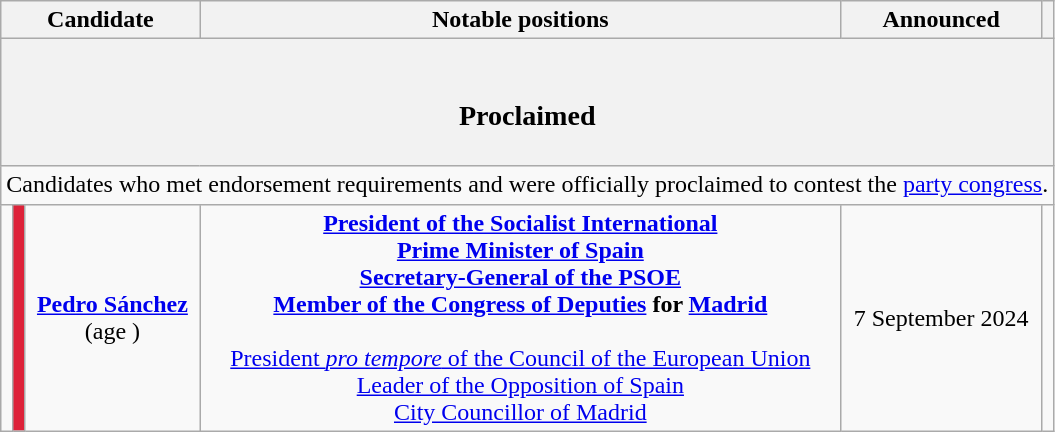<table class="wikitable" style="text-align:center;">
<tr>
<th colspan="3">Candidate</th>
<th>Notable positions</th>
<th>Announced</th>
<th></th>
</tr>
<tr>
<th colspan="6"><br><h3>Proclaimed</h3></th>
</tr>
<tr>
<td colspan="6">Candidates who met endorsement requirements and were officially proclaimed to contest the <a href='#'>party congress</a>.</td>
</tr>
<tr>
<td></td>
<td style="color:inherit;background:#DD2239"></td>
<td><strong><a href='#'>Pedro Sánchez</a></strong><br>(age )</td>
<td><strong><a href='#'>President of the Socialist International</a> <br><a href='#'>Prime Minister of Spain</a> <br><a href='#'>Secretary-General of the PSOE</a> <br><a href='#'>Member of the Congress of Deputies</a> for <a href='#'>Madrid</a><br></strong><br><a href='#'>President <em>pro tempore</em> of the Council of the European Union</a> <br><a href='#'>Leader of the Opposition of Spain</a> <br><a href='#'>City Councillor of Madrid</a> </td>
<td>7 September 2024</td>
<td><br><br></td>
</tr>
</table>
